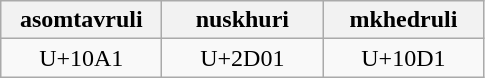<table class="wikitable" style="width:100">
<tr>
<th width="100">asomtavruli</th>
<th width="100">nuskhuri</th>
<th width="100">mkhedruli</th>
</tr>
<tr>
<td align="center">U+10A1</td>
<td align="center">U+2D01</td>
<td align="center">U+10D1</td>
</tr>
</table>
